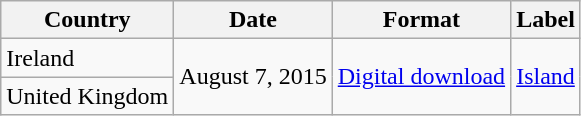<table class="wikitable plainrowheaders">
<tr>
<th scope="col">Country</th>
<th scope="col">Date</th>
<th scope="col">Format</th>
<th scope="col">Label</th>
</tr>
<tr>
<td>Ireland</td>
<td rowspan="2">August 7, 2015</td>
<td rowspan="2"><a href='#'>Digital download</a></td>
<td rowspan="2"><a href='#'>Island</a></td>
</tr>
<tr>
<td>United Kingdom</td>
</tr>
</table>
